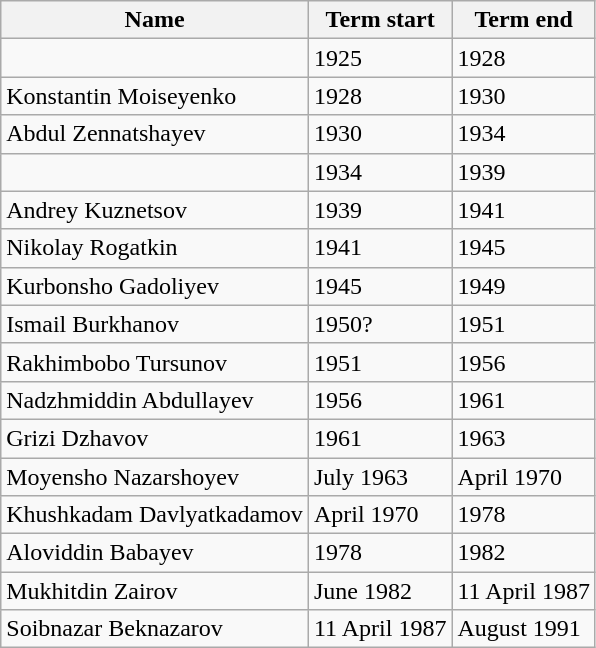<table class="wikitable">
<tr>
<th>Name</th>
<th>Term start</th>
<th>Term end</th>
</tr>
<tr>
<td></td>
<td>1925</td>
<td>1928</td>
</tr>
<tr>
<td>Konstantin Moiseyenko</td>
<td>1928</td>
<td>1930</td>
</tr>
<tr>
<td>Abdul Zennatshayev</td>
<td>1930</td>
<td>1934</td>
</tr>
<tr>
<td></td>
<td>1934</td>
<td>1939</td>
</tr>
<tr>
<td>Andrey Kuznetsov</td>
<td>1939</td>
<td>1941</td>
</tr>
<tr>
<td>Nikolay Rogatkin</td>
<td>1941</td>
<td>1945</td>
</tr>
<tr>
<td>Kurbonsho Gadoliyev</td>
<td>1945</td>
<td>1949</td>
</tr>
<tr>
<td>Ismail Burkhanov</td>
<td>1950?</td>
<td>1951</td>
</tr>
<tr>
<td>Rakhimbobo Tursunov</td>
<td>1951</td>
<td>1956</td>
</tr>
<tr>
<td>Nadzhmiddin Abdullayev</td>
<td>1956</td>
<td>1961</td>
</tr>
<tr>
<td>Grizi Dzhavov</td>
<td>1961</td>
<td>1963</td>
</tr>
<tr>
<td>Moyensho Nazarshoyev</td>
<td>July 1963</td>
<td>April 1970</td>
</tr>
<tr>
<td>Khushkadam Davlyatkadamov</td>
<td>April 1970</td>
<td>1978</td>
</tr>
<tr>
<td>Aloviddin Babayev</td>
<td>1978</td>
<td>1982</td>
</tr>
<tr>
<td>Mukhitdin Zairov</td>
<td>June 1982</td>
<td>11 April 1987</td>
</tr>
<tr>
<td>Soibnazar Beknazarov</td>
<td>11 April 1987</td>
<td>August 1991</td>
</tr>
</table>
